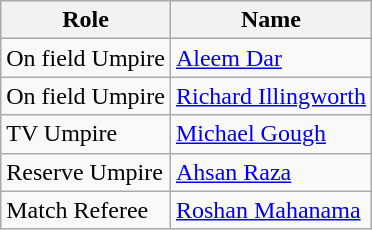<table class="wikitable">
<tr>
<th>Role</th>
<th>Name</th>
</tr>
<tr>
<td>On field Umpire</td>
<td> <a href='#'>Aleem Dar</a></td>
</tr>
<tr>
<td>On field Umpire</td>
<td> <a href='#'>Richard Illingworth</a></td>
</tr>
<tr>
<td>TV Umpire</td>
<td> <a href='#'>Michael Gough</a></td>
</tr>
<tr>
<td>Reserve Umpire</td>
<td> <a href='#'>Ahsan Raza</a></td>
</tr>
<tr>
<td>Match Referee</td>
<td> <a href='#'>Roshan Mahanama</a></td>
</tr>
</table>
